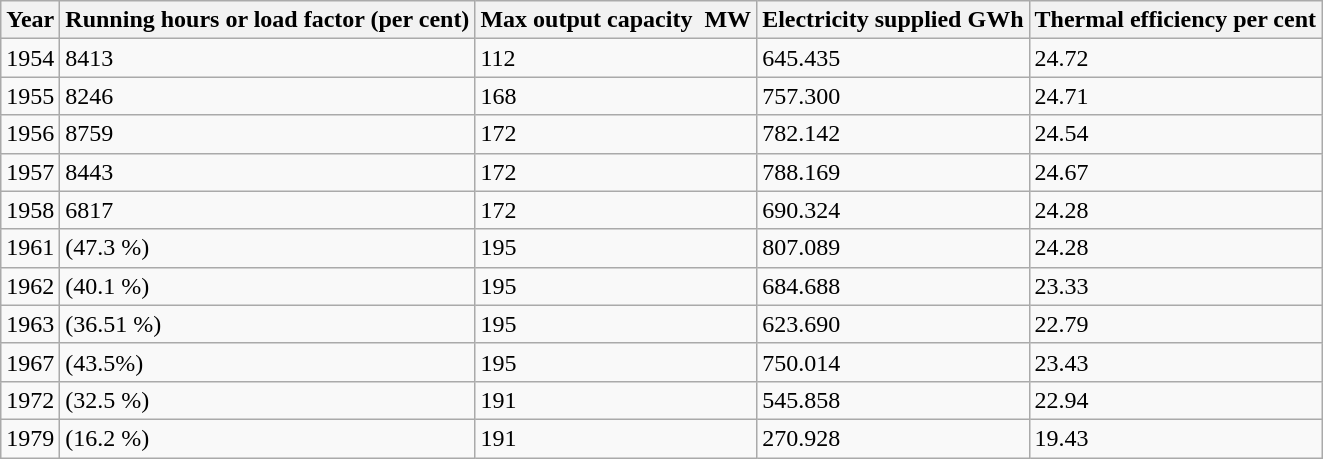<table class="wikitable">
<tr>
<th>Year</th>
<th>Running hours or load factor (per cent)</th>
<th>Max output capacity  MW</th>
<th>Electricity supplied GWh</th>
<th>Thermal efficiency per cent</th>
</tr>
<tr>
<td>1954</td>
<td>8413</td>
<td>112</td>
<td>645.435</td>
<td>24.72</td>
</tr>
<tr>
<td>1955</td>
<td>8246</td>
<td>168</td>
<td>757.300</td>
<td>24.71</td>
</tr>
<tr>
<td>1956</td>
<td>8759</td>
<td>172</td>
<td>782.142</td>
<td>24.54</td>
</tr>
<tr>
<td>1957</td>
<td>8443</td>
<td>172</td>
<td>788.169</td>
<td>24.67</td>
</tr>
<tr>
<td>1958</td>
<td>6817</td>
<td>172</td>
<td>690.324</td>
<td>24.28</td>
</tr>
<tr>
<td>1961</td>
<td>(47.3 %)</td>
<td>195</td>
<td>807.089</td>
<td>24.28</td>
</tr>
<tr>
<td>1962</td>
<td>(40.1 %)</td>
<td>195</td>
<td>684.688</td>
<td>23.33</td>
</tr>
<tr>
<td>1963</td>
<td>(36.51 %)</td>
<td>195</td>
<td>623.690</td>
<td>22.79</td>
</tr>
<tr>
<td>1967</td>
<td>(43.5%)</td>
<td>195</td>
<td>750.014</td>
<td>23.43</td>
</tr>
<tr>
<td>1972</td>
<td>(32.5 %)</td>
<td>191</td>
<td>545.858</td>
<td>22.94</td>
</tr>
<tr>
<td>1979</td>
<td>(16.2 %)</td>
<td>191</td>
<td>270.928</td>
<td>19.43</td>
</tr>
</table>
